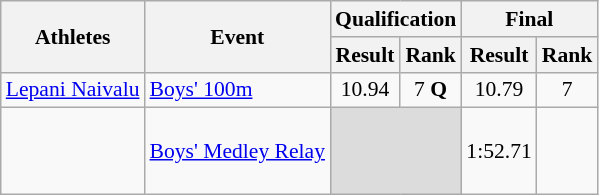<table class="wikitable" border="1" style="font-size:90%">
<tr>
<th rowspan=2>Athletes</th>
<th rowspan=2>Event</th>
<th colspan=2>Qualification</th>
<th colspan=2>Final</th>
</tr>
<tr>
<th>Result</th>
<th>Rank</th>
<th>Result</th>
<th>Rank</th>
</tr>
<tr>
<td><a href='#'>Lepani Naivalu</a></td>
<td><a href='#'>Boys' 100m</a></td>
<td align=center>10.94</td>
<td align=center>7 <strong>Q</strong></td>
<td align=center>10.79</td>
<td align=center>7</td>
</tr>
<tr>
<td><br><br><br></td>
<td><a href='#'>Boys' Medley Relay</a></td>
<td colspan=2 bgcolor=#DCDCDC></td>
<td align=center>1:52.71</td>
<td align=center></td>
</tr>
</table>
